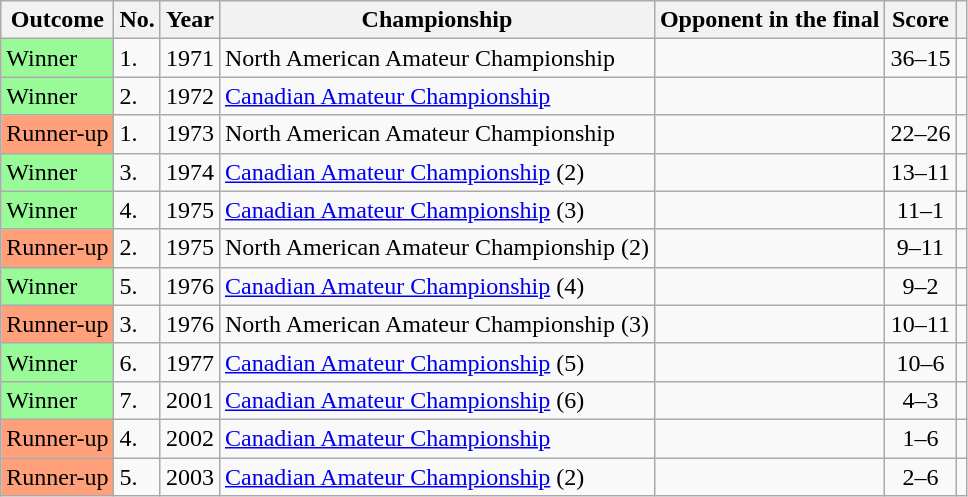<table class="wikitable sortable">
<tr>
<th scope=col>Outcome</th>
<th scope=col>No.</th>
<th scope=col>Year</th>
<th scope=col>Championship</th>
<th scope=col>Opponent in the final</th>
<th scope="col" class=unsortable>Score</th>
<th scope="col" class=unsortable></th>
</tr>
<tr>
<td style="background:#98FB98">Winner</td>
<td>1.</td>
<td>1971</td>
<td>North American Amateur Championship</td>
<td></td>
<td align="center">36–15</td>
<td></td>
</tr>
<tr>
<td style="background:#98FB98">Winner</td>
<td>2.</td>
<td>1972</td>
<td><a href='#'>Canadian Amateur Championship</a></td>
<td></td>
<td></td>
<td></td>
</tr>
<tr>
<td style="background:#ffa07a;">Runner-up</td>
<td>1.</td>
<td>1973</td>
<td>North American Amateur Championship</td>
<td></td>
<td align="center">22–26</td>
<td></td>
</tr>
<tr>
<td style="background:#98FB98">Winner</td>
<td>3.</td>
<td>1974</td>
<td><a href='#'>Canadian Amateur Championship</a> (2)</td>
<td></td>
<td align="center">13–11</td>
<td></td>
</tr>
<tr>
<td style="background:#98FB98">Winner</td>
<td>4.</td>
<td>1975</td>
<td><a href='#'>Canadian Amateur Championship</a> (3)</td>
<td></td>
<td align="center">11–1</td>
<td></td>
</tr>
<tr>
<td style="background:#ffa07a;">Runner-up</td>
<td>2.</td>
<td>1975</td>
<td>North American Amateur Championship (2)</td>
<td></td>
<td align="center">9–11</td>
<td></td>
</tr>
<tr>
<td style="background:#98FB98">Winner</td>
<td>5.</td>
<td>1976</td>
<td><a href='#'>Canadian Amateur Championship</a> (4)</td>
<td></td>
<td align="center">9–2</td>
<td></td>
</tr>
<tr>
<td style="background:#ffa07a;">Runner-up</td>
<td>3.</td>
<td>1976</td>
<td>North American Amateur Championship (3)</td>
<td></td>
<td align="center">10–11</td>
<td></td>
</tr>
<tr>
<td style="background:#98FB98">Winner</td>
<td>6.</td>
<td>1977</td>
<td><a href='#'>Canadian Amateur Championship</a> (5)</td>
<td></td>
<td align="center">10–6</td>
<td></td>
</tr>
<tr>
<td style="background:#98FB98">Winner</td>
<td>7.</td>
<td>2001</td>
<td><a href='#'>Canadian Amateur Championship</a> (6)</td>
<td></td>
<td align="center">4–3</td>
<td></td>
</tr>
<tr>
<td style="background:#ffa07a;">Runner-up</td>
<td>4.</td>
<td>2002</td>
<td><a href='#'>Canadian Amateur Championship</a></td>
<td></td>
<td align="center">1–6</td>
<td></td>
</tr>
<tr>
<td style="background:#ffa07a;">Runner-up</td>
<td>5.</td>
<td>2003</td>
<td><a href='#'>Canadian Amateur Championship</a> (2)</td>
<td></td>
<td align="center">2–6</td>
<td></td>
</tr>
</table>
